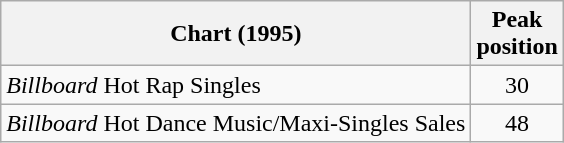<table class="wikitable">
<tr>
<th>Chart (1995)</th>
<th>Peak<br>position</th>
</tr>
<tr>
<td><em>Billboard</em> Hot Rap Singles</td>
<td align="center">30</td>
</tr>
<tr>
<td><em>Billboard</em> Hot Dance Music/Maxi-Singles Sales</td>
<td align="center">48</td>
</tr>
</table>
